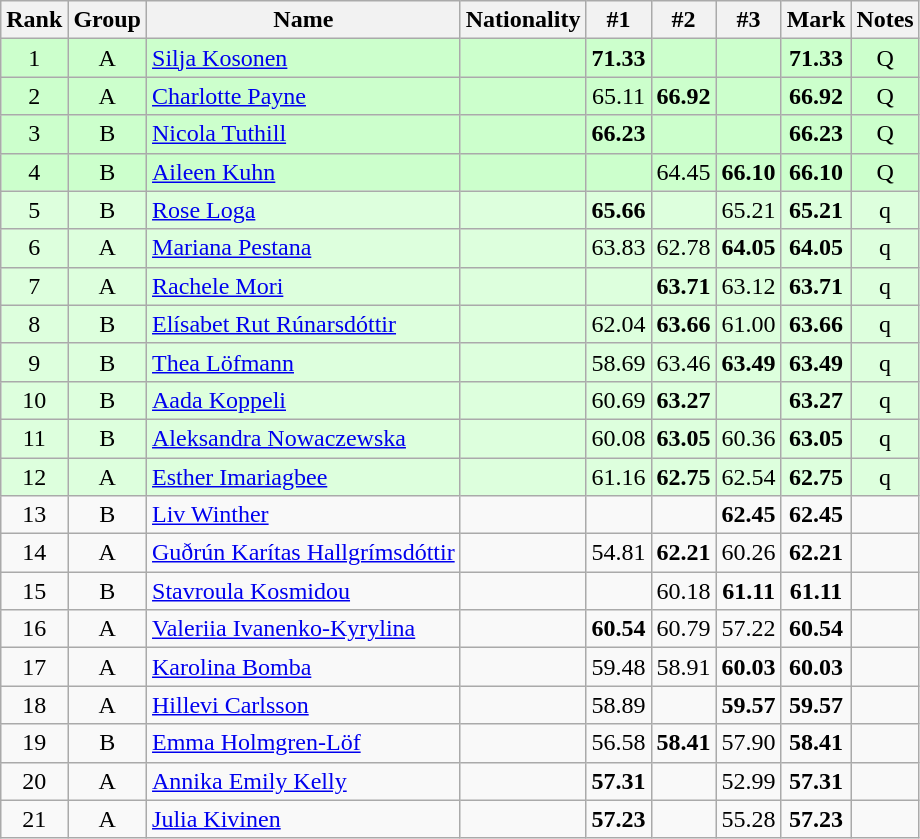<table class="wikitable sortable" style="text-align:center">
<tr>
<th>Rank</th>
<th>Group</th>
<th>Name</th>
<th>Nationality</th>
<th>#1</th>
<th>#2</th>
<th>#3</th>
<th>Mark</th>
<th>Notes</th>
</tr>
<tr bgcolor=ccffcc>
<td>1</td>
<td>A</td>
<td align=left><a href='#'>Silja Kosonen</a></td>
<td align=left></td>
<td><strong>71.33</strong></td>
<td></td>
<td></td>
<td><strong>71.33</strong></td>
<td>Q</td>
</tr>
<tr bgcolor=ccffcc>
<td>2</td>
<td>A</td>
<td align=left><a href='#'>Charlotte Payne</a></td>
<td align=left></td>
<td>65.11</td>
<td><strong>66.92</strong></td>
<td></td>
<td><strong>66.92</strong></td>
<td>Q</td>
</tr>
<tr bgcolor=ccffcc>
<td>3</td>
<td>B</td>
<td align=left><a href='#'>Nicola Tuthill</a></td>
<td align=left></td>
<td><strong>66.23</strong></td>
<td></td>
<td></td>
<td><strong>66.23</strong></td>
<td>Q</td>
</tr>
<tr bgcolor=ccffcc>
<td>4</td>
<td>B</td>
<td align=left><a href='#'>Aileen Kuhn</a></td>
<td align=left></td>
<td></td>
<td>64.45</td>
<td><strong>66.10</strong></td>
<td><strong>66.10</strong></td>
<td>Q</td>
</tr>
<tr bgcolor=ddffdd>
<td>5</td>
<td>B</td>
<td align=left><a href='#'>Rose Loga</a></td>
<td align=left></td>
<td><strong>65.66</strong></td>
<td></td>
<td>65.21</td>
<td><strong>65.21</strong></td>
<td>q</td>
</tr>
<tr bgcolor=ddffdd>
<td>6</td>
<td>A</td>
<td align=left><a href='#'>Mariana Pestana</a></td>
<td align=left></td>
<td>63.83</td>
<td>62.78</td>
<td><strong>64.05</strong></td>
<td><strong>64.05</strong></td>
<td>q</td>
</tr>
<tr bgcolor=ddffdd>
<td>7</td>
<td>A</td>
<td align=left><a href='#'>Rachele Mori</a></td>
<td align=left></td>
<td></td>
<td><strong>63.71</strong></td>
<td>63.12</td>
<td><strong>63.71</strong></td>
<td>q</td>
</tr>
<tr bgcolor=ddffdd>
<td>8</td>
<td>B</td>
<td align=left><a href='#'>Elísabet Rut Rúnarsdóttir</a></td>
<td align=left></td>
<td>62.04</td>
<td><strong>63.66</strong></td>
<td>61.00</td>
<td><strong>63.66</strong></td>
<td>q</td>
</tr>
<tr bgcolor=ddffdd>
<td>9</td>
<td>B</td>
<td align=left><a href='#'>Thea Löfmann</a></td>
<td align=left></td>
<td>58.69</td>
<td>63.46</td>
<td><strong>63.49</strong></td>
<td><strong>63.49</strong></td>
<td>q</td>
</tr>
<tr bgcolor=ddffdd>
<td>10</td>
<td>B</td>
<td align=left><a href='#'>Aada Koppeli</a></td>
<td align=left></td>
<td>60.69</td>
<td><strong>63.27</strong></td>
<td></td>
<td><strong>63.27</strong></td>
<td>q</td>
</tr>
<tr bgcolor=ddffdd>
<td>11</td>
<td>B</td>
<td align=left><a href='#'>Aleksandra Nowaczewska</a></td>
<td align=left></td>
<td>60.08</td>
<td><strong>63.05</strong></td>
<td>60.36</td>
<td><strong>63.05</strong></td>
<td>q</td>
</tr>
<tr bgcolor=ddffdd>
<td>12</td>
<td>A</td>
<td align=left><a href='#'>Esther Imariagbee</a></td>
<td align=left></td>
<td>61.16</td>
<td><strong>62.75</strong></td>
<td>62.54</td>
<td><strong>62.75</strong></td>
<td>q</td>
</tr>
<tr>
<td>13</td>
<td>B</td>
<td align=left><a href='#'>Liv Winther</a></td>
<td align=left></td>
<td></td>
<td></td>
<td><strong>62.45</strong></td>
<td><strong>62.45</strong></td>
<td></td>
</tr>
<tr>
<td>14</td>
<td>A</td>
<td align=left><a href='#'>Guðrún Karítas Hallgrímsdóttir</a></td>
<td align=left></td>
<td>54.81</td>
<td><strong>62.21</strong></td>
<td>60.26</td>
<td><strong>62.21</strong></td>
<td></td>
</tr>
<tr>
<td>15</td>
<td>B</td>
<td align=left><a href='#'>Stavroula Kosmidou</a></td>
<td align=left></td>
<td></td>
<td>60.18</td>
<td><strong>61.11</strong></td>
<td><strong>61.11</strong></td>
<td></td>
</tr>
<tr>
<td>16</td>
<td>A</td>
<td align=left><a href='#'>Valeriia Ivanenko-Kyrylina</a></td>
<td align=left></td>
<td><strong>60.54</strong></td>
<td>60.79</td>
<td>57.22</td>
<td><strong>60.54</strong></td>
<td></td>
</tr>
<tr>
<td>17</td>
<td>A</td>
<td align=left><a href='#'>Karolina Bomba</a></td>
<td align=left></td>
<td>59.48</td>
<td>58.91</td>
<td><strong>60.03</strong></td>
<td><strong>60.03</strong></td>
<td></td>
</tr>
<tr>
<td>18</td>
<td>A</td>
<td align=left><a href='#'>Hillevi Carlsson</a></td>
<td align=left></td>
<td>58.89</td>
<td></td>
<td><strong>59.57</strong></td>
<td><strong>59.57</strong></td>
<td></td>
</tr>
<tr>
<td>19</td>
<td>B</td>
<td align=left><a href='#'>Emma Holmgren-Löf</a></td>
<td align=left></td>
<td>56.58</td>
<td><strong>58.41</strong></td>
<td>57.90</td>
<td><strong>58.41</strong></td>
<td></td>
</tr>
<tr>
<td>20</td>
<td>A</td>
<td align=left><a href='#'>Annika Emily Kelly</a></td>
<td align=left></td>
<td><strong>57.31</strong></td>
<td></td>
<td>52.99</td>
<td><strong>57.31</strong></td>
<td></td>
</tr>
<tr>
<td>21</td>
<td>A</td>
<td align=left><a href='#'>Julia Kivinen</a></td>
<td align=left></td>
<td><strong>57.23</strong></td>
<td></td>
<td>55.28</td>
<td><strong>57.23</strong></td>
<td></td>
</tr>
</table>
